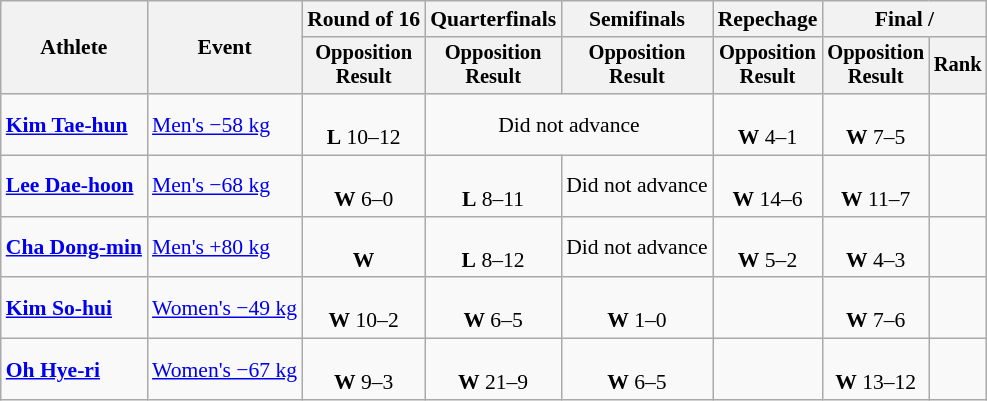<table class="wikitable" style="font-size:90%;">
<tr>
<th rowspan=2>Athlete</th>
<th rowspan=2>Event</th>
<th>Round of 16</th>
<th>Quarterfinals</th>
<th>Semifinals</th>
<th>Repechage</th>
<th colspan=2>Final / </th>
</tr>
<tr style="font-size:95%">
<th>Opposition<br>Result</th>
<th>Opposition<br>Result</th>
<th>Opposition<br>Result</th>
<th>Opposition<br>Result</th>
<th>Opposition<br>Result</th>
<th>Rank</th>
</tr>
<tr align=center>
<td align=left><strong><a href='#'>Kim Tae-hun</a></strong></td>
<td align=left><a href='#'>Men's −58 kg</a></td>
<td><br><strong>L</strong> 10–12</td>
<td colspan=2>Did not advance</td>
<td><br><strong>W</strong> 4–1</td>
<td><br><strong>W</strong> 7–5</td>
<td></td>
</tr>
<tr align=center>
<td align=left><strong><a href='#'>Lee Dae-hoon</a></strong></td>
<td align=left><a href='#'>Men's −68 kg</a></td>
<td><br><strong>W</strong> 6–0</td>
<td><br><strong>L</strong> 8–11</td>
<td>Did not advance</td>
<td><br><strong>W</strong> 14–6</td>
<td><br><strong>W</strong> 11–7</td>
<td></td>
</tr>
<tr align=center>
<td align=left><strong><a href='#'>Cha Dong-min</a></strong></td>
<td align=left><a href='#'>Men's +80 kg</a></td>
<td><br><strong>W</strong> </td>
<td><br><strong>L</strong> 8–12</td>
<td>Did not advance</td>
<td><br><strong>W</strong> 5–2</td>
<td><br><strong>W</strong> 4–3 </td>
<td></td>
</tr>
<tr align=center>
<td align=left><strong><a href='#'>Kim So-hui</a></strong></td>
<td align=left><a href='#'>Women's −49 kg</a></td>
<td><br><strong>W</strong> 10–2</td>
<td><br><strong>W</strong> 6–5</td>
<td><br><strong>W</strong> 1–0 </td>
<td></td>
<td><br><strong>W</strong> 7–6</td>
<td></td>
</tr>
<tr align=center>
<td align=left><strong><a href='#'>Oh Hye-ri</a></strong></td>
<td align=left><a href='#'>Women's −67 kg</a></td>
<td><br><strong>W</strong> 9–3</td>
<td><br><strong>W</strong> 21–9 </td>
<td><br><strong>W</strong> 6–5</td>
<td></td>
<td><br><strong>W</strong> 13–12</td>
<td></td>
</tr>
</table>
